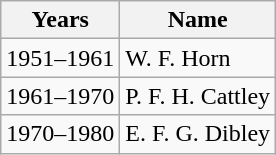<table class="wikitable">
<tr>
<th>Years</th>
<th>Name</th>
</tr>
<tr>
<td>1951–1961</td>
<td>W. F. Horn</td>
</tr>
<tr>
<td>1961–1970</td>
<td>P. F. H. Cattley</td>
</tr>
<tr>
<td>1970–1980</td>
<td>E. F. G. Dibley</td>
</tr>
</table>
